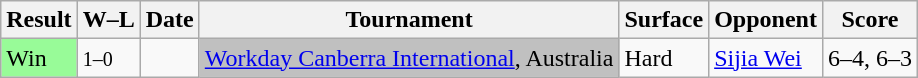<table class="sortable wikitable">
<tr>
<th>Result</th>
<th class="unsortable">W–L</th>
<th>Date</th>
<th>Tournament</th>
<th>Surface</th>
<th>Opponent</th>
<th class="unsortable">Score</th>
</tr>
<tr>
<td style="background:#98fb98;">Win</td>
<td><small>1–0</small></td>
<td></td>
<td style="background:silver;"><a href='#'>Workday Canberra International</a>, Australia</td>
<td>Hard</td>
<td> <a href='#'>Sijia Wei</a></td>
<td>6–4, 6–3</td>
</tr>
</table>
